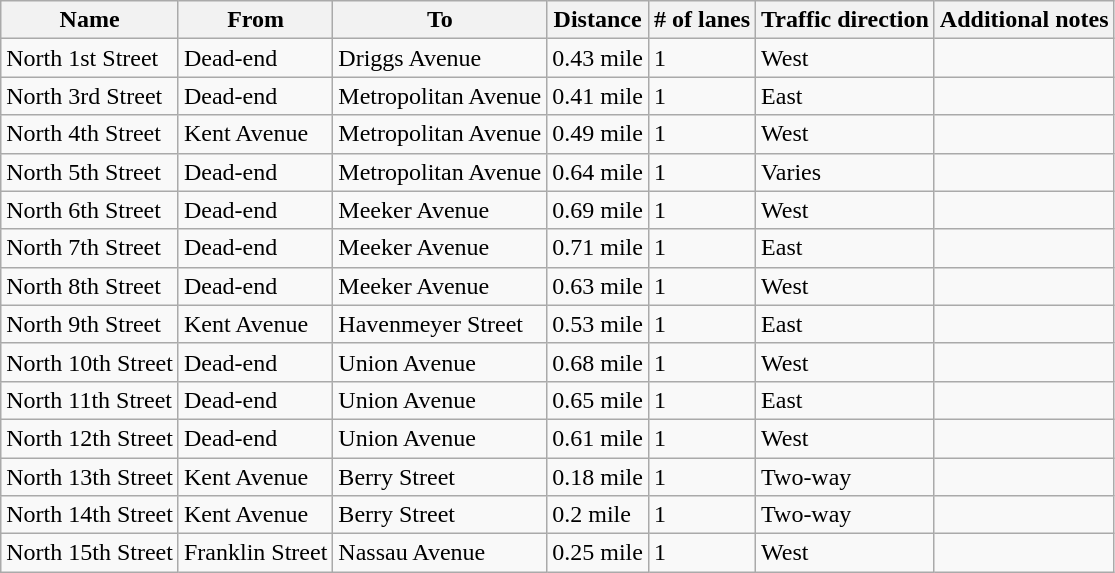<table class=wikitable>
<tr>
<th>Name</th>
<th>From</th>
<th>To</th>
<th>Distance</th>
<th># of lanes</th>
<th>Traffic direction</th>
<th>Additional notes</th>
</tr>
<tr>
<td>North 1st Street</td>
<td>Dead-end</td>
<td>Driggs Avenue</td>
<td>0.43 mile</td>
<td>1</td>
<td>West</td>
<td></td>
</tr>
<tr>
<td>North 3rd Street</td>
<td>Dead-end</td>
<td>Metropolitan Avenue</td>
<td>0.41 mile</td>
<td>1</td>
<td>East</td>
<td></td>
</tr>
<tr>
<td>North 4th Street</td>
<td>Kent Avenue</td>
<td>Metropolitan Avenue</td>
<td>0.49 mile</td>
<td>1</td>
<td>West</td>
<td></td>
</tr>
<tr>
<td>North 5th Street</td>
<td>Dead-end</td>
<td>Metropolitan Avenue</td>
<td>0.64 mile</td>
<td>1</td>
<td>Varies</td>
<td></td>
</tr>
<tr>
<td>North 6th Street</td>
<td>Dead-end</td>
<td>Meeker Avenue</td>
<td>0.69 mile</td>
<td>1</td>
<td>West</td>
<td></td>
</tr>
<tr>
<td>North 7th Street</td>
<td>Dead-end</td>
<td>Meeker Avenue</td>
<td>0.71 mile</td>
<td>1</td>
<td>East</td>
<td></td>
</tr>
<tr>
<td>North 8th Street</td>
<td>Dead-end</td>
<td>Meeker Avenue</td>
<td>0.63 mile</td>
<td>1</td>
<td>West</td>
<td></td>
</tr>
<tr>
<td>North 9th Street</td>
<td>Kent Avenue</td>
<td>Havenmeyer Street</td>
<td>0.53 mile</td>
<td>1</td>
<td>East</td>
<td></td>
</tr>
<tr>
<td>North 10th Street</td>
<td>Dead-end</td>
<td>Union Avenue</td>
<td>0.68 mile</td>
<td>1</td>
<td>West</td>
<td></td>
</tr>
<tr>
<td>North 11th Street</td>
<td>Dead-end</td>
<td>Union Avenue</td>
<td>0.65 mile</td>
<td>1</td>
<td>East</td>
<td></td>
</tr>
<tr>
<td>North 12th Street</td>
<td>Dead-end</td>
<td>Union Avenue</td>
<td>0.61 mile</td>
<td>1</td>
<td>West</td>
<td></td>
</tr>
<tr>
<td>North 13th Street</td>
<td>Kent Avenue</td>
<td>Berry Street</td>
<td>0.18 mile</td>
<td>1</td>
<td>Two-way</td>
<td></td>
</tr>
<tr>
<td>North 14th Street</td>
<td>Kent Avenue</td>
<td>Berry Street</td>
<td>0.2 mile</td>
<td>1</td>
<td>Two-way</td>
<td></td>
</tr>
<tr>
<td>North 15th Street</td>
<td>Franklin Street</td>
<td>Nassau Avenue</td>
<td>0.25 mile</td>
<td>1</td>
<td>West</td>
<td></td>
</tr>
</table>
